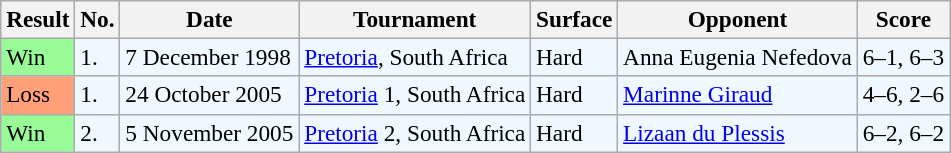<table class="sortable wikitable" style=font-size:97%>
<tr>
<th>Result</th>
<th>No.</th>
<th>Date</th>
<th>Tournament</th>
<th>Surface</th>
<th>Opponent</th>
<th>Score</th>
</tr>
<tr style="background:#f0f8ff;">
<td style="background:#98fb98;">Win</td>
<td>1.</td>
<td>7 December 1998</td>
<td><a href='#'>Pretoria</a>, South Africa</td>
<td>Hard</td>
<td> Anna Eugenia Nefedova</td>
<td>6–1, 6–3</td>
</tr>
<tr bgcolor="#f0f8ff">
<td style="background:#ffa07a;">Loss</td>
<td>1.</td>
<td>24 October 2005</td>
<td><a href='#'>Pretoria</a> 1, South Africa</td>
<td>Hard</td>
<td> <a href='#'>Marinne Giraud</a></td>
<td>4–6, 2–6</td>
</tr>
<tr style="background:#f0f8ff;">
<td style="background:#98fb98;">Win</td>
<td>2.</td>
<td>5 November 2005</td>
<td><a href='#'>Pretoria</a> 2, South Africa</td>
<td>Hard</td>
<td> <a href='#'>Lizaan du Plessis</a></td>
<td>6–2, 6–2</td>
</tr>
</table>
